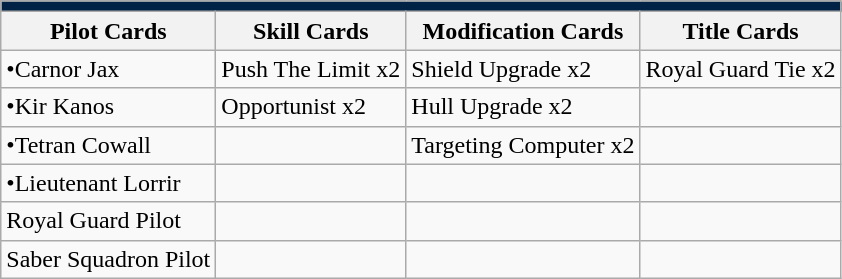<table class="wikitable sortable">
<tr style="background:#002244;">
<td colspan="4"></td>
</tr>
<tr>
<th>Pilot Cards</th>
<th>Skill Cards</th>
<th>Modification Cards</th>
<th>Title Cards</th>
</tr>
<tr>
<td>•Carnor Jax</td>
<td>Push The Limit x2</td>
<td>Shield Upgrade x2</td>
<td>Royal Guard Tie x2</td>
</tr>
<tr>
<td>•Kir Kanos</td>
<td>Opportunist x2</td>
<td>Hull Upgrade x2</td>
<td></td>
</tr>
<tr>
<td>•Tetran Cowall</td>
<td></td>
<td>Targeting Computer x2</td>
<td></td>
</tr>
<tr>
<td>•Lieutenant Lorrir</td>
<td></td>
<td></td>
<td></td>
</tr>
<tr>
<td>Royal Guard Pilot</td>
<td></td>
<td></td>
<td></td>
</tr>
<tr>
<td>Saber Squadron Pilot</td>
<td></td>
<td></td>
<td></td>
</tr>
</table>
